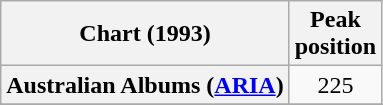<table class="wikitable sortable plainrowheaders">
<tr>
<th scope="col">Chart (1993)</th>
<th scope="col">Peak<br>position</th>
</tr>
<tr>
<th scope="row">Australian Albums (<a href='#'>ARIA</a>)</th>
<td style="text-align:center;">225</td>
</tr>
<tr>
</tr>
<tr>
</tr>
</table>
